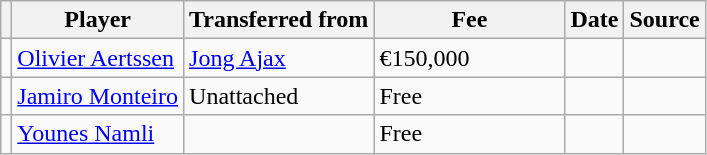<table class="wikitable plainrowheaders sortable">
<tr>
<th></th>
<th scope="col">Player</th>
<th>Transferred from</th>
<th style="width: 120px;">Fee</th>
<th scope="col">Date</th>
<th scope="col">Source</th>
</tr>
<tr>
<td align="center"></td>
<td> <a href='#'>Olivier Aertssen</a></td>
<td> <a href='#'>Jong Ajax</a></td>
<td>€150,000</td>
<td></td>
<td></td>
</tr>
<tr>
<td align="center"></td>
<td> <a href='#'>Jamiro Monteiro</a></td>
<td>Unattached</td>
<td>Free</td>
<td></td>
<td></td>
</tr>
<tr>
<td align="center"></td>
<td> <a href='#'>Younes Namli</a></td>
<td></td>
<td>Free</td>
<td></td>
<td></td>
</tr>
</table>
